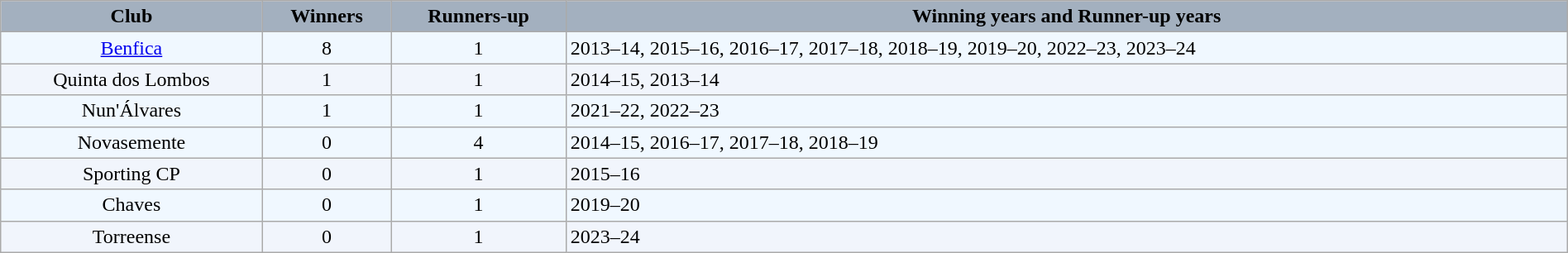<table class="wikitable" width=100% style="text-align: center">
<tr bgcolor=#a3b0bf>
<td><strong>Club</strong></td>
<td><strong>Winners</strong></td>
<td><strong>Runners-up</strong></td>
<td><strong>Winning years and <span>Runner-up years</span></strong></td>
</tr>
<tr bgcolor=#F0F8FF>
<td><a href='#'>Benfica</a></td>
<td>8</td>
<td><span>1</span></td>
<td align=left>2013–14, 2015–16, 2016–17, 2017–18, 2018–19, 2019–20, 2022–23, 2023–24</td>
</tr>
<tr bgcolor=#f1f5fc>
<td>Quinta dos Lombos</td>
<td>1</td>
<td><span>1</span></td>
<td align=left>2014–15, <span>2013–14</span></td>
</tr>
<tr bgcolor=#F0F8FF>
<td>Nun'Álvares</td>
<td>1</td>
<td><span>1</span></td>
<td align=left>2021–22, <span>2022–23</span></td>
</tr>
<tr bgcolor=#F0F8FF>
<td>Novasemente</td>
<td>0</td>
<td><span>4</span></td>
<td align=left><span>2014–15, 2016–17, 2017–18, 2018–19</span></td>
</tr>
<tr bgcolor=#f1f5fc>
<td>Sporting CP</td>
<td>0</td>
<td><span>1</span></td>
<td align=left><span>2015–16</span></td>
</tr>
<tr bgcolor=#F0F8FF>
<td>Chaves</td>
<td>0</td>
<td><span>1</span></td>
<td align=left><span>2019–20</span></td>
</tr>
<tr bgcolor=#f1f5fc>
<td>Torreense</td>
<td>0</td>
<td><span>1</span></td>
<td align=left><span>2023–24</span></td>
</tr>
</table>
